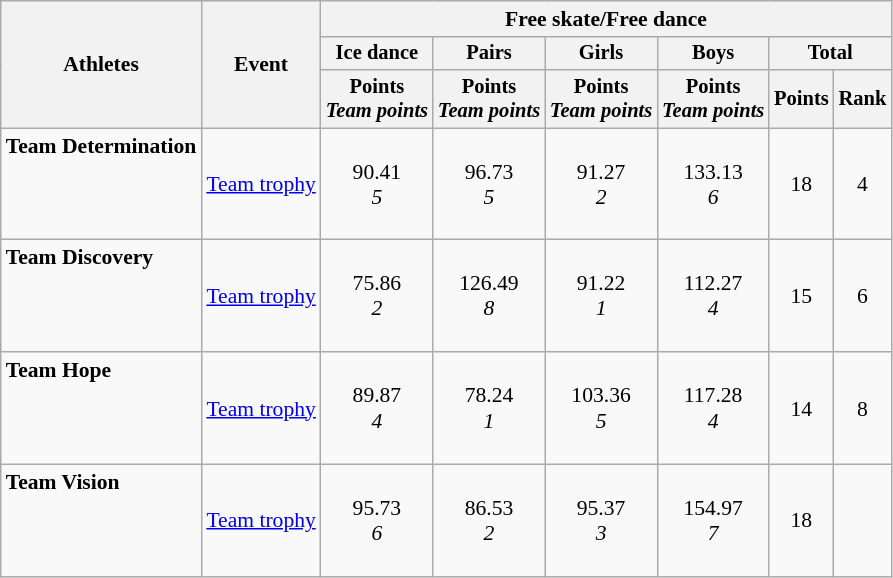<table class="wikitable" style="font-size:90%">
<tr>
<th rowspan=3>Athletes</th>
<th rowspan=3>Event</th>
<th colspan=6>Free skate/Free dance</th>
</tr>
<tr style="font-size:95%">
<th>Ice dance</th>
<th>Pairs</th>
<th>Girls</th>
<th>Boys</th>
<th colspan=2>Total</th>
</tr>
<tr style="font-size:95%">
<th>Points<br><em>Team points</em></th>
<th>Points<br><em>Team points</em></th>
<th>Points<br><em>Team points</em></th>
<th>Points<br><em>Team points</em></th>
<th>Points</th>
<th>Rank</th>
</tr>
<tr align=center>
<td align=left><strong>Team Determination</strong><br><br><br><br></td>
<td align=left><a href='#'>Team trophy</a></td>
<td>90.41<br><em>5</em></td>
<td>96.73<br><em>5</em></td>
<td>91.27<br><em>2</em></td>
<td>133.13<br><em>6</em></td>
<td>18</td>
<td>4</td>
</tr>
<tr align=center>
<td align=left><strong>Team Discovery</strong><br><br><br><br></td>
<td align=left><a href='#'>Team trophy</a></td>
<td>75.86<br><em>2</em></td>
<td>126.49<br><em>8</em></td>
<td>91.22<br><em>1</em></td>
<td>112.27<br><em>4</em></td>
<td>15</td>
<td>6</td>
</tr>
<tr align=center>
<td align=left><strong>Team Hope</strong><br><br><br><br></td>
<td align=left><a href='#'>Team trophy</a></td>
<td>89.87<br><em>4</em></td>
<td>78.24<br><em>1</em></td>
<td>103.36<br><em>5</em></td>
<td>117.28<br><em>4</em></td>
<td>14</td>
<td>8</td>
</tr>
<tr align=center>
<td align=left><strong>Team Vision</strong><br><strong><br><br><br></strong></td>
<td align=left><a href='#'>Team trophy</a></td>
<td>95.73<br><em>6</em></td>
<td>86.53<br><em>2</em></td>
<td>95.37<br><em>3</em></td>
<td>154.97<br><em>7</em></td>
<td>18</td>
<td></td>
</tr>
</table>
